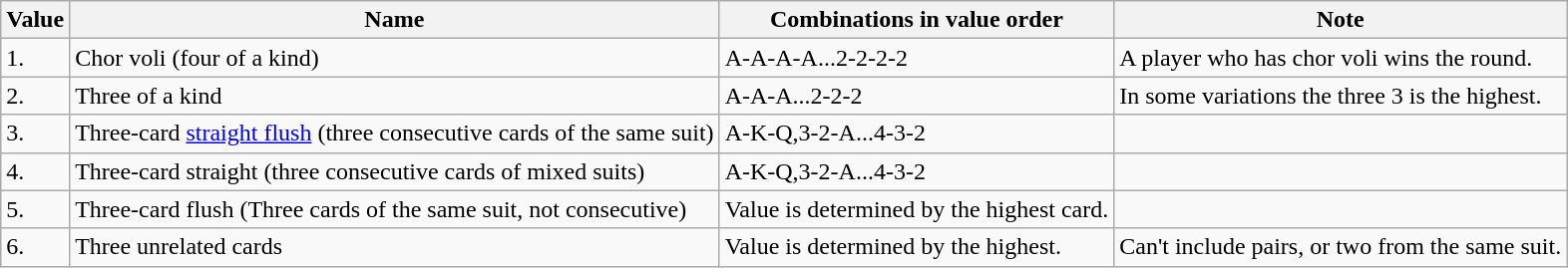<table class="wikitable sortable">
<tr>
<th>Value</th>
<th>Name</th>
<th>Combinations in value order</th>
<th>Note</th>
</tr>
<tr>
<td>1.</td>
<td>Chor voli (four of a kind)</td>
<td>A-A-A-A...2-2-2-2</td>
<td>A player who has chor voli wins the round.</td>
</tr>
<tr>
<td>2.</td>
<td>Three of a kind</td>
<td>A-A-A...2-2-2</td>
<td>In some variations the three 3 is the highest.</td>
</tr>
<tr>
<td>3.</td>
<td>Three-card <a href='#'>straight flush</a> (three consecutive cards of the same suit)</td>
<td>A-K-Q,3-2-A...4-3-2</td>
<td></td>
</tr>
<tr>
<td>4.</td>
<td>Three-card straight (three consecutive cards of mixed suits)</td>
<td>A-K-Q,3-2-A...4-3-2</td>
<td></td>
</tr>
<tr>
<td>5.</td>
<td>Three-card flush (Three cards of the same suit, not consecutive)</td>
<td>Value is determined by the highest card.</td>
<td></td>
</tr>
<tr>
<td>6.</td>
<td>Three unrelated cards</td>
<td>Value is determined by the highest.</td>
<td>Can't include pairs, or two from the same suit.</td>
</tr>
</table>
